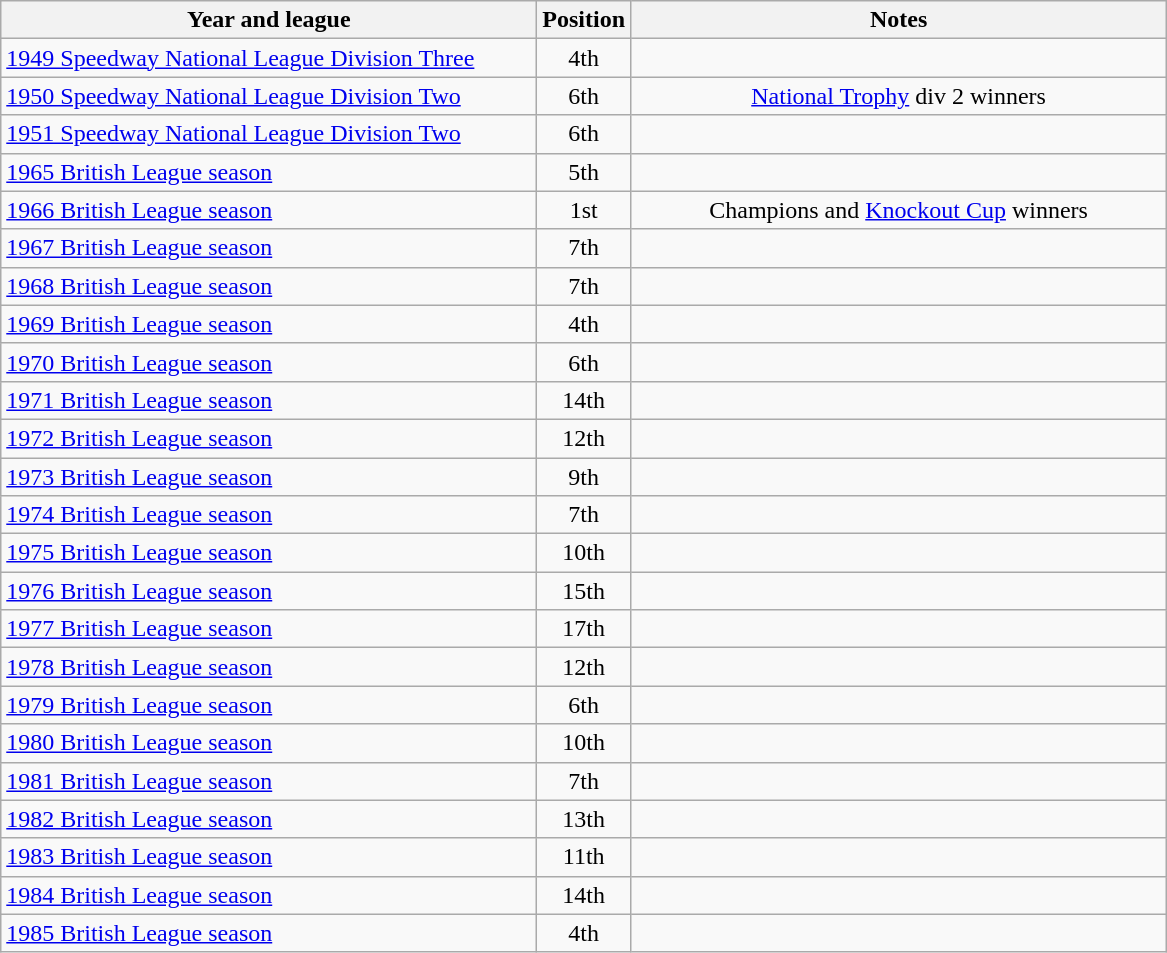<table class="wikitable">
<tr>
<th width=350>Year and league</th>
<th width=50>Position</th>
<th width=350>Notes</th>
</tr>
<tr align=center>
<td align="left"><a href='#'>1949 Speedway National League Division Three</a></td>
<td>4th</td>
<td></td>
</tr>
<tr align=center>
<td align="left"><a href='#'>1950 Speedway National League Division Two</a></td>
<td>6th</td>
<td><a href='#'>National Trophy</a> div 2 winners</td>
</tr>
<tr align=center>
<td align="left"><a href='#'>1951 Speedway National League Division Two</a></td>
<td>6th</td>
<td></td>
</tr>
<tr align=center>
<td align="left"><a href='#'>1965 British League season</a></td>
<td>5th</td>
<td></td>
</tr>
<tr align=center>
<td align="left"><a href='#'>1966 British League season</a></td>
<td>1st</td>
<td>Champions and <a href='#'>Knockout Cup</a> winners</td>
</tr>
<tr align=center>
<td align="left"><a href='#'>1967 British League season</a></td>
<td>7th</td>
<td></td>
</tr>
<tr align=center>
<td align="left"><a href='#'>1968 British League season</a></td>
<td>7th</td>
<td></td>
</tr>
<tr align=center>
<td align="left"><a href='#'>1969 British League season</a></td>
<td>4th</td>
<td></td>
</tr>
<tr align=center>
<td align="left"><a href='#'>1970 British League season</a></td>
<td>6th</td>
<td></td>
</tr>
<tr align=center>
<td align="left"><a href='#'>1971 British League season</a></td>
<td>14th</td>
<td></td>
</tr>
<tr align=center>
<td align="left"><a href='#'>1972 British League season</a></td>
<td>12th</td>
<td></td>
</tr>
<tr align=center>
<td align="left"><a href='#'>1973 British League season</a></td>
<td>9th</td>
<td></td>
</tr>
<tr align=center>
<td align="left"><a href='#'>1974 British League season</a></td>
<td>7th</td>
<td></td>
</tr>
<tr align=center>
<td align="left"><a href='#'>1975 British League season</a></td>
<td>10th</td>
<td></td>
</tr>
<tr align=center>
<td align="left"><a href='#'>1976 British League season</a></td>
<td>15th</td>
<td></td>
</tr>
<tr align=center>
<td align="left"><a href='#'>1977 British League season</a></td>
<td>17th</td>
<td></td>
</tr>
<tr align=center>
<td align="left"><a href='#'>1978 British League season</a></td>
<td>12th</td>
<td></td>
</tr>
<tr align=center>
<td align="left"><a href='#'>1979 British League season</a></td>
<td>6th</td>
<td></td>
</tr>
<tr align=center>
<td align="left"><a href='#'>1980 British League season</a></td>
<td>10th</td>
<td></td>
</tr>
<tr align=center>
<td align="left"><a href='#'>1981 British League season</a></td>
<td>7th</td>
<td></td>
</tr>
<tr align=center>
<td align="left"><a href='#'>1982 British League season</a></td>
<td>13th</td>
<td></td>
</tr>
<tr align=center>
<td align="left"><a href='#'>1983 British League season</a></td>
<td>11th</td>
<td></td>
</tr>
<tr align=center>
<td align="left"><a href='#'>1984 British League season</a></td>
<td>14th</td>
<td></td>
</tr>
<tr align=center>
<td align="left"><a href='#'>1985 British League season</a></td>
<td>4th</td>
<td></td>
</tr>
</table>
